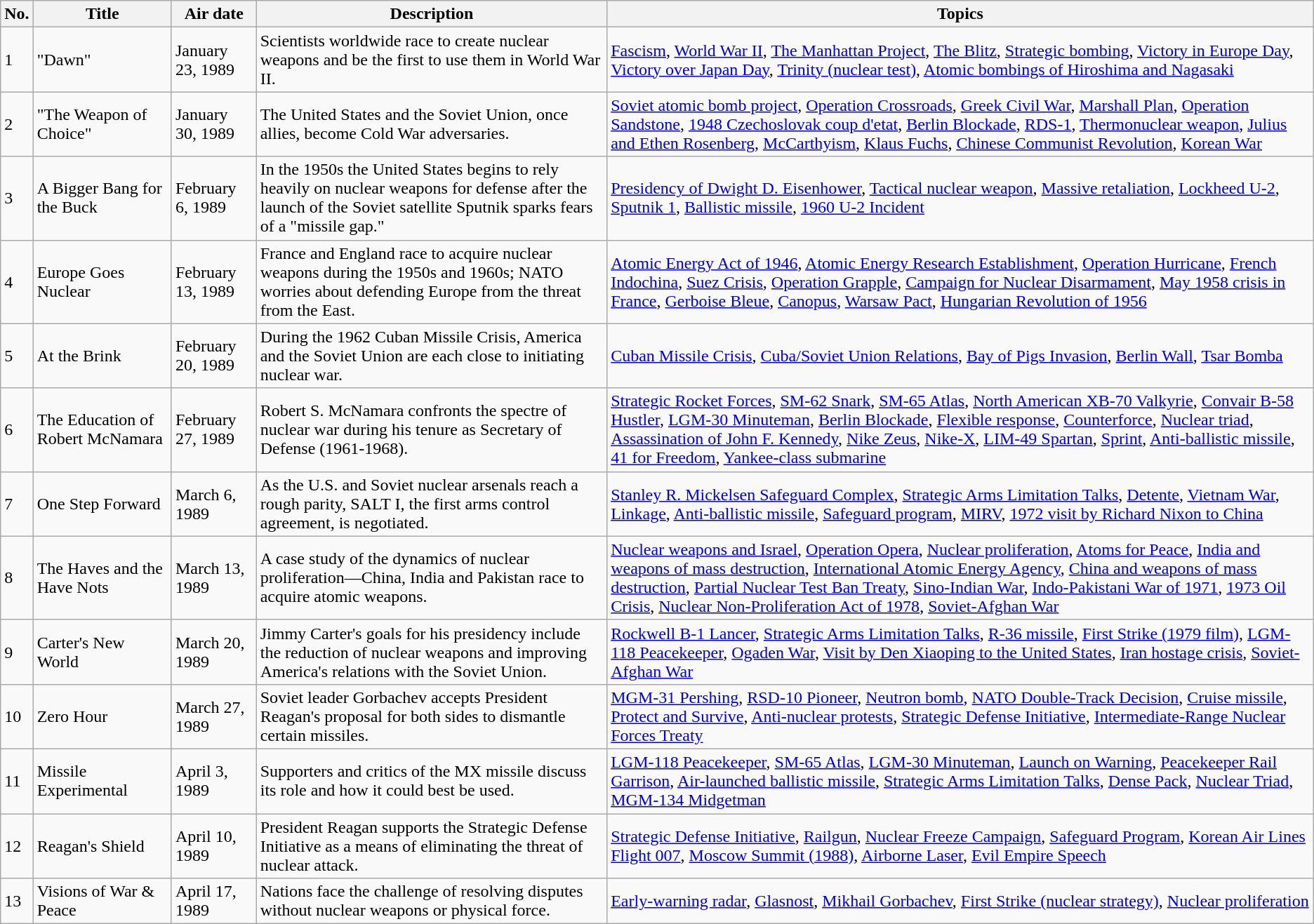<table class="wikitable">
<tr>
<th>No.</th>
<th>Title</th>
<th>Air date</th>
<th>Description</th>
<th>Topics</th>
</tr>
<tr>
<td>1</td>
<td>"Dawn"</td>
<td>January 23, 1989</td>
<td>Scientists worldwide race to create nuclear weapons and be the first to use them in World War II.</td>
<td><a href='#'>Fascism</a>, <a href='#'>World War II</a>, <a href='#'>The Manhattan Project</a>, <a href='#'>The Blitz</a>, <a href='#'>Strategic bombing</a>, <a href='#'>Victory in Europe Day</a>, <a href='#'>Victory over Japan Day</a>, <a href='#'>Trinity (nuclear test)</a>, <a href='#'>Atomic bombings of Hiroshima and Nagasaki</a></td>
</tr>
<tr>
<td>2</td>
<td>"The Weapon of Choice"</td>
<td>January 30, 1989</td>
<td>The United States and the Soviet Union, once allies, become Cold War adversaries.</td>
<td><a href='#'>Soviet atomic bomb project</a>, <a href='#'>Operation Crossroads</a>, <a href='#'>Greek Civil War</a>, <a href='#'>Marshall Plan</a>, <a href='#'>Operation Sandstone</a>, <a href='#'>1948 Czechoslovak coup d'etat</a>, <a href='#'>Berlin Blockade</a>, <a href='#'>RDS-1</a>, <a href='#'>Thermonuclear weapon</a>, <a href='#'>Julius and Ethen Rosenberg</a>, <a href='#'>McCarthyism</a>, <a href='#'>Klaus Fuchs</a>, <a href='#'>Chinese Communist Revolution</a>, <a href='#'>Korean War</a></td>
</tr>
<tr>
<td>3</td>
<td>A Bigger Bang for the Buck</td>
<td>February 6, 1989</td>
<td>In the 1950s the United States begins to rely heavily on nuclear weapons for defense after the launch of the Soviet satellite Sputnik sparks fears of a "missile gap."</td>
<td><a href='#'>Presidency of Dwight D. Eisenhower</a>, <a href='#'>Tactical nuclear weapon</a>, <a href='#'>Massive retaliation</a>, <a href='#'>Lockheed U-2</a>, <a href='#'>Sputnik 1</a>, <a href='#'>Ballistic missile</a>, <a href='#'>1960 U-2 Incident</a></td>
</tr>
<tr>
<td>4</td>
<td>Europe Goes Nuclear</td>
<td>February 13, 1989</td>
<td>France and England race to acquire nuclear weapons during the 1950s and 1960s; NATO worries about defending Europe from the threat from the East.</td>
<td><a href='#'>Atomic Energy Act of 1946</a>, <a href='#'>Atomic Energy Research Establishment</a>, <a href='#'>Operation Hurricane</a>, <a href='#'>French Indochina</a>, <a href='#'>Suez Crisis</a>, <a href='#'>Operation Grapple</a>, <a href='#'>Campaign for Nuclear Disarmament</a>, <a href='#'>May 1958 crisis in France</a>, <a href='#'>Gerboise Bleue</a>, <a href='#'>Canopus</a>, <a href='#'>Warsaw Pact</a>, <a href='#'>Hungarian Revolution of 1956</a></td>
</tr>
<tr>
<td>5</td>
<td>At the Brink</td>
<td>February 20, 1989</td>
<td>During the 1962 Cuban Missile Crisis, America and the Soviet Union are each close to initiating nuclear war.</td>
<td><a href='#'>Cuban Missile Crisis</a>, <a href='#'>Cuba/Soviet Union Relations</a>, <a href='#'>Bay of Pigs Invasion</a>, <a href='#'>Berlin Wall</a>, <a href='#'>Tsar Bomba</a></td>
</tr>
<tr>
<td>6</td>
<td>The Education of Robert McNamara</td>
<td>February 27, 1989</td>
<td>Robert S. McNamara confronts the spectre of nuclear war during his tenure as Secretary of Defense (1961-1968).</td>
<td><a href='#'>Strategic Rocket Forces</a>, <a href='#'>SM-62 Snark</a>, <a href='#'>SM-65 Atlas</a>, <a href='#'>North American XB-70 Valkyrie</a>, <a href='#'>Convair B-58 Hustler</a>, <a href='#'>LGM-30 Minuteman</a>, <a href='#'>Berlin Blockade</a>, <a href='#'>Flexible response</a>, <a href='#'>Counterforce</a>, <a href='#'>Nuclear triad</a>, <a href='#'>Assassination of John F. Kennedy</a>, <a href='#'>Nike Zeus</a>, <a href='#'>Nike-X</a>, <a href='#'>LIM-49 Spartan</a>, <a href='#'>Sprint</a>, <a href='#'>Anti-ballistic missile</a>, <a href='#'>41 for Freedom</a>, <a href='#'>Yankee-class submarine</a></td>
</tr>
<tr>
<td>7</td>
<td>One Step Forward</td>
<td>March 6, 1989</td>
<td>As the U.S. and Soviet nuclear arsenals reach a rough parity, SALT I, the first arms control agreement, is negotiated.</td>
<td><a href='#'>Stanley R. Mickelsen Safeguard Complex</a>, <a href='#'>Strategic Arms Limitation Talks</a>, <a href='#'>Detente</a>, <a href='#'>Vietnam War</a>, <a href='#'>Linkage</a>, <a href='#'>Anti-ballistic missile</a>, <a href='#'>Safeguard program</a>, <a href='#'>MIRV</a>, <a href='#'>1972 visit by Richard Nixon to China</a></td>
</tr>
<tr>
<td>8</td>
<td>The Haves and the Have Nots</td>
<td>March 13, 1989</td>
<td>A case study of the dynamics of nuclear proliferation—China, India and Pakistan race to acquire atomic weapons.</td>
<td><a href='#'>Nuclear weapons and Israel</a>, <a href='#'>Operation Opera</a>, <a href='#'>Nuclear proliferation</a>, <a href='#'>Atoms for Peace</a>, <a href='#'>India and weapons of mass destruction</a>, <a href='#'>International Atomic Energy Agency</a>, <a href='#'>China and weapons of mass destruction</a>, <a href='#'>Partial Nuclear Test Ban Treaty</a>, <a href='#'>Sino-Indian War</a>, <a href='#'>Indo-Pakistani War of 1971</a>, <a href='#'>1973 Oil Crisis</a>, <a href='#'>Nuclear Non-Proliferation Act of 1978</a>, <a href='#'>Soviet-Afghan War</a></td>
</tr>
<tr>
<td>9</td>
<td>Carter's New World</td>
<td>March 20, 1989</td>
<td>Jimmy Carter's goals for his presidency include the reduction of nuclear weapons and improving America's relations with the Soviet Union.</td>
<td><a href='#'>Rockwell B-1 Lancer</a>, <a href='#'>Strategic Arms Limitation Talks</a>, <a href='#'>R-36 missile</a>, <a href='#'>First Strike (1979 film)</a>, <a href='#'>LGM-118 Peacekeeper</a>, <a href='#'>Ogaden War</a>, <a href='#'>Visit by Den Xiaoping to the United States</a>, <a href='#'>Iran hostage crisis</a>, <a href='#'>Soviet-Afghan War</a></td>
</tr>
<tr>
<td>10</td>
<td>Zero Hour</td>
<td>March 27, 1989</td>
<td>Soviet leader Gorbachev accepts President Reagan's proposal for both sides to dismantle certain missiles.</td>
<td><a href='#'>MGM-31 Pershing</a>, <a href='#'>RSD-10 Pioneer</a>, <a href='#'>Neutron bomb</a>, <a href='#'>NATO Double-Track Decision</a>, <a href='#'>Cruise missile</a>, <a href='#'>Protect and Survive</a>, <a href='#'>Anti-nuclear protests</a>, <a href='#'>Strategic Defense Initiative</a>, <a href='#'>Intermediate-Range Nuclear Forces Treaty</a></td>
</tr>
<tr>
<td>11</td>
<td>Missile Experimental</td>
<td>April 3, 1989</td>
<td>Supporters and critics of the MX missile discuss its role and how it could best be used.</td>
<td><a href='#'>LGM-118 Peacekeeper</a>, <a href='#'>SM-65 Atlas</a>, <a href='#'>LGM-30 Minuteman</a>, <a href='#'>Launch on Warning</a>, <a href='#'>Peacekeeper Rail Garrison</a>, <a href='#'>Air-launched ballistic missile</a>, <a href='#'>Strategic Arms Limitation Talks</a>, <a href='#'>Dense Pack</a>, <a href='#'>Nuclear Triad</a>, <a href='#'>MGM-134 Midgetman</a></td>
</tr>
<tr>
<td>12</td>
<td>Reagan's Shield</td>
<td>April 10, 1989</td>
<td>President Reagan supports the Strategic Defense Initiative as a means of eliminating the threat of nuclear attack.</td>
<td><a href='#'>Strategic Defense Initiative</a>, <a href='#'>Railgun</a>, <a href='#'>Nuclear Freeze Campaign</a>, <a href='#'>Safeguard Program</a>, <a href='#'>Korean Air Lines Flight 007</a>, <a href='#'>Moscow Summit (1988)</a>, <a href='#'>Airborne Laser</a>, <a href='#'>Evil Empire Speech</a></td>
</tr>
<tr>
<td>13</td>
<td>Visions of War & Peace</td>
<td>April 17, 1989</td>
<td>Nations face the challenge of resolving disputes without nuclear weapons or physical force.</td>
<td><a href='#'>Early-warning radar</a>, <a href='#'>Glasnost</a>, <a href='#'>Mikhail Gorbachev</a>, <a href='#'>First Strike (nuclear strategy)</a>, <a href='#'>Nuclear proliferation</a></td>
</tr>
</table>
